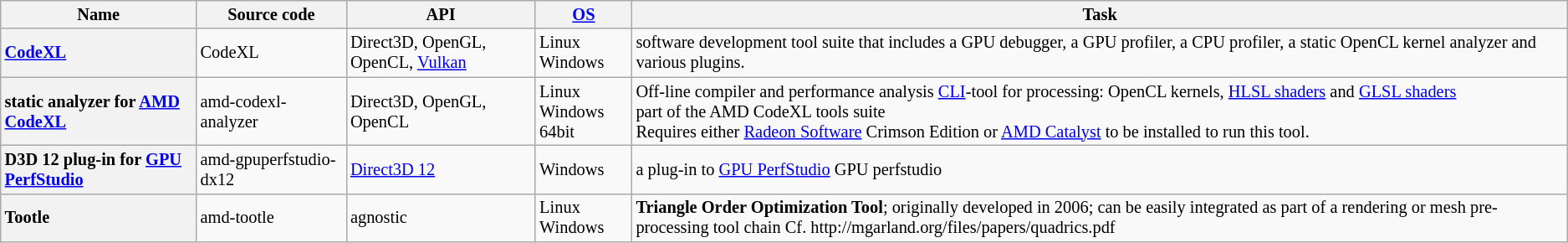<table class="wikitable" style="font-size:85%; text-align:left">
<tr>
<th rowspan="1">Name</th>
<th rowspan="1">Source code</th>
<th rowspan="1">API</th>
<th rowspan="1"><a href='#'>OS</a></th>
<th rowspan="1">Task</th>
</tr>
<tr>
<th style="text-align:left"><a href='#'>CodeXL</a></th>
<td>CodeXL</td>
<td>Direct3D, OpenGL, OpenCL, <a href='#'>Vulkan</a></td>
<td>Linux<br>Windows</td>
<td>software development tool suite that includes a GPU debugger, a GPU profiler, a CPU profiler, a static OpenCL kernel analyzer and various plugins.</td>
</tr>
<tr>
<th style="text-align:left">static analyzer for <a href='#'>AMD CodeXL</a></th>
<td>amd-codexl-analyzer</td>
<td>Direct3D, OpenGL, OpenCL</td>
<td>Linux<br>Windows 64bit</td>
<td>Off-line compiler and performance analysis <a href='#'>CLI</a>-tool for processing: OpenCL kernels, <a href='#'>HLSL shaders</a> and <a href='#'>GLSL shaders</a><br>part of the AMD CodeXL tools suite<br>Requires either <a href='#'>Radeon Software</a> Crimson Edition or <a href='#'>AMD Catalyst</a> to be installed to run this tool.</td>
</tr>
<tr>
<th style="text-align:left">D3D 12 plug-in for <a href='#'>GPU PerfStudio</a></th>
<td>amd-gpuperfstudio-dx12</td>
<td><a href='#'>Direct3D 12</a></td>
<td>Windows</td>
<td>a plug-in to <a href='#'>GPU PerfStudio</a> GPU perfstudio</td>
</tr>
<tr>
<th style="text-align:left">Tootle</th>
<td>amd-tootle</td>
<td>agnostic</td>
<td>Linux<br>Windows</td>
<td><strong>Triangle Order Optimization Tool</strong>; originally developed in 2006; can be easily integrated as part of a rendering or mesh pre-processing tool chain Cf. http://mgarland.org/files/papers/quadrics.pdf</td>
</tr>
</table>
